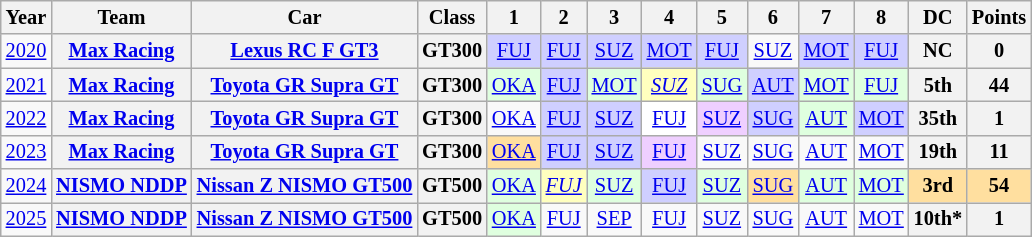<table class="wikitable" style="text-align:center; font-size:85%">
<tr>
<th>Year</th>
<th>Team</th>
<th>Car</th>
<th>Class</th>
<th>1</th>
<th>2</th>
<th>3</th>
<th>4</th>
<th>5</th>
<th>6</th>
<th>7</th>
<th>8</th>
<th>DC</th>
<th>Points</th>
</tr>
<tr>
<td><a href='#'>2020</a></td>
<th nowrap><a href='#'>Max Racing</a></th>
<th nowrap><a href='#'>Lexus RC F GT3</a></th>
<th>GT300</th>
<td style="background:#CFCFFF;"><a href='#'>FUJ</a><br></td>
<td style="background:#CFCFFF;"><a href='#'>FUJ</a><br></td>
<td style="background:#CFCFFF;"><a href='#'>SUZ</a><br></td>
<td style="background:#CFCFFF;"><a href='#'>MOT</a><br></td>
<td style="background:#CFCFFF;"><a href='#'>FUJ</a><br></td>
<td><a href='#'>SUZ</a></td>
<td style="background:#CFCFFF;"><a href='#'>MOT</a><br></td>
<td style="background:#CFCFFF;"><a href='#'>FUJ</a><br></td>
<th>NC</th>
<th>0</th>
</tr>
<tr>
<td><a href='#'>2021</a></td>
<th nowrap><a href='#'>Max Racing</a></th>
<th nowrap><a href='#'>Toyota GR Supra GT</a></th>
<th>GT300</th>
<td style="background:#DFFFDF;"><a href='#'>OKA</a><br></td>
<td style="background:#CFCFFF;"><a href='#'>FUJ</a><br></td>
<td style="background:#DFFFDF;"><a href='#'>MOT</a><br></td>
<td style="background:#FFFFBF;"><a href='#'><em>SUZ</em></a><br></td>
<td style="background:#DFFFDF;"><a href='#'>SUG</a><br></td>
<td style="background:#CFCFFF;"><a href='#'>AUT</a><br></td>
<td style="background:#DFFFDF;"><a href='#'>MOT</a><br></td>
<td style="background:#DFFFDF;"><a href='#'>FUJ</a><br></td>
<th>5th</th>
<th>44</th>
</tr>
<tr>
<td><a href='#'>2022</a></td>
<th nowrap><a href='#'>Max Racing</a></th>
<th nowrap><a href='#'>Toyota GR Supra GT</a></th>
<th>GT300</th>
<td><a href='#'>OKA</a></td>
<td style="background:#CFCFFF;"><a href='#'>FUJ</a><br></td>
<td style="background:#CFCFFF;"><a href='#'>SUZ</a><br></td>
<td style="background:#FFFFFF;"><a href='#'>FUJ</a><br></td>
<td style="background:#EFCFFF;"><a href='#'>SUZ</a><br></td>
<td style="background:#CFCFFF;"><a href='#'>SUG</a><br></td>
<td style="background:#DFFFDF;"><a href='#'>AUT</a><br></td>
<td style="background:#CFCFFF;"><a href='#'>MOT</a><br></td>
<th>35th</th>
<th>1</th>
</tr>
<tr>
<td><a href='#'>2023</a></td>
<th nowrap><a href='#'>Max Racing</a></th>
<th nowrap><a href='#'>Toyota GR Supra GT</a></th>
<th>GT300</th>
<td style="background:#FFDF9F;"><a href='#'>OKA</a><br></td>
<td style="background:#CFCFFF;"><a href='#'>FUJ</a><br></td>
<td style="background:#CFCFFF;"><a href='#'>SUZ</a><br></td>
<td style="background:#EFCFFF;"><a href='#'>FUJ</a><br></td>
<td><a href='#'>SUZ</a></td>
<td><a href='#'>SUG</a></td>
<td><a href='#'>AUT</a></td>
<td><a href='#'>MOT</a></td>
<th>19th</th>
<th>11</th>
</tr>
<tr>
<td><a href='#'>2024</a></td>
<th nowrap><a href='#'>NISMO NDDP</a></th>
<th nowrap><a href='#'>Nissan Z NISMO GT500</a></th>
<th>GT500</th>
<td style="background:#DFFFDF;"><a href='#'>OKA</a><br></td>
<td style="background:#FFFFBF;"><em><a href='#'>FUJ</a></em><br></td>
<td style="background:#DFFFDF;"><a href='#'>SUZ</a><br></td>
<td style="background:#CFCFFF;"><a href='#'>FUJ</a><br></td>
<td style="background:#DFFFDF;"><a href='#'>SUZ</a><br></td>
<td style="background:#FFDF9F;"><a href='#'>SUG</a><br></td>
<td style="background:#DFFFDF;"><a href='#'>AUT</a><br></td>
<td style="background:#DFFFDF;"><a href='#'>MOT</a><br></td>
<th style="background:#FFDF9F;">3rd</th>
<th style="background:#FFDF9F;">54</th>
</tr>
<tr>
<td><a href='#'>2025</a></td>
<th nowrap><a href='#'>NISMO NDDP</a></th>
<th nowrap><a href='#'>Nissan Z NISMO GT500</a></th>
<th>GT500</th>
<td style="background:#DFFFDF;"><a href='#'>OKA</a><br></td>
<td style="background:#;"><a href='#'>FUJ</a><br></td>
<td style="background:#;"><a href='#'>SEP</a><br></td>
<td style="background:#;"><a href='#'>FUJ</a><br></td>
<td style="background:#;"><a href='#'>SUZ</a><br></td>
<td style="background:#;"><a href='#'>SUG</a><br></td>
<td style="background:#;"><a href='#'>AUT</a><br></td>
<td style="background:#;"><a href='#'>MOT</a><br></td>
<th>10th*</th>
<th>1</th>
</tr>
</table>
